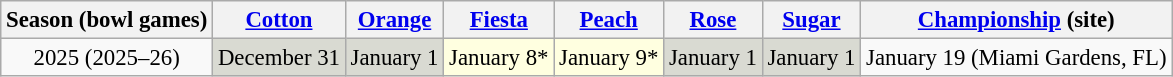<table class="wikitable" style="text-align:center; font-size: 95%;">
<tr>
<th>Season (bowl games)</th>
<th><a href='#'>Cotton</a></th>
<th><a href='#'>Orange</a></th>
<th><a href='#'>Fiesta</a></th>
<th><a href='#'>Peach</a></th>
<th><a href='#'>Rose</a></th>
<th><a href='#'>Sugar</a></th>
<th><a href='#'>Championship</a> (site)</th>
</tr>
<tr>
<td>2025 (2025–26)</td>
<td bgcolor="#D9DAD2">December 31</td>
<td bgcolor="#D9DAD2">January 1</td>
<td bgcolor="lightyellow">January 8*</td>
<td bgcolor="lightyellow">January 9*</td>
<td bgcolor="#D9DAD2">January 1</td>
<td bgcolor="#D9DAD2">January 1</td>
<td>January 19 (Miami Gardens, FL)</td>
</tr>
</table>
